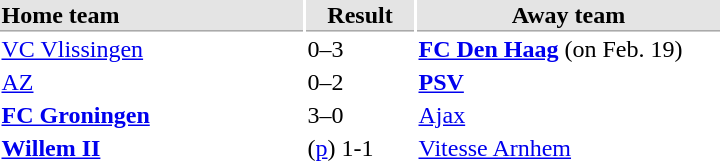<table>
<tr bgcolor="#E4E4E4">
<th style="border-bottom:1px solid #AAAAAA" width="200" align="left">Home team</th>
<th style="border-bottom:1px solid #AAAAAA" width="70" align="center">Result</th>
<th style="border-bottom:1px solid #AAAAAA" width="200">Away team</th>
</tr>
<tr>
<td><a href='#'>VC Vlissingen</a></td>
<td>0–3</td>
<td><strong><a href='#'>FC Den Haag</a></strong> (on Feb. 19)</td>
</tr>
<tr>
<td><a href='#'>AZ</a></td>
<td>0–2</td>
<td><strong><a href='#'>PSV</a></strong></td>
</tr>
<tr>
<td><strong><a href='#'>FC Groningen</a></strong></td>
<td>3–0</td>
<td><a href='#'>Ajax</a></td>
</tr>
<tr>
<td><strong><a href='#'>Willem II</a></strong></td>
<td>(<a href='#'>p</a>) 1-1</td>
<td><a href='#'>Vitesse Arnhem</a></td>
</tr>
</table>
